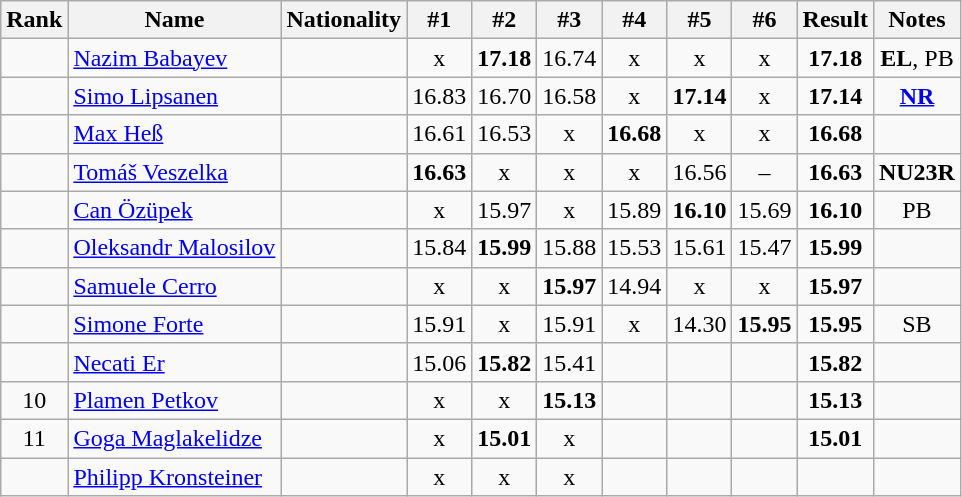<table class="wikitable sortable" style="text-align:center">
<tr>
<th>Rank</th>
<th>Name</th>
<th>Nationality</th>
<th>#1</th>
<th>#2</th>
<th>#3</th>
<th>#4</th>
<th>#5</th>
<th>#6</th>
<th>Result</th>
<th>Notes</th>
</tr>
<tr>
<td></td>
<td align=left><a href='#'>Nazim Babayev</a></td>
<td align=left></td>
<td>x</td>
<td><strong>17.18</strong></td>
<td>16.74</td>
<td>x</td>
<td>x</td>
<td>x</td>
<td><strong>17.18</strong></td>
<td><strong>EL</strong>, PB</td>
</tr>
<tr>
<td></td>
<td align=left><a href='#'>Simo Lipsanen</a></td>
<td align=left></td>
<td>16.83</td>
<td>16.70</td>
<td>16.58</td>
<td>x</td>
<td><strong>17.14</strong></td>
<td>x</td>
<td><strong>17.14</strong></td>
<td><strong><a href='#'>NR</a></strong></td>
</tr>
<tr>
<td></td>
<td align=left><a href='#'>Max Heß</a></td>
<td align=left></td>
<td>16.61</td>
<td>16.53</td>
<td>x</td>
<td><strong>16.68</strong></td>
<td>x</td>
<td>x</td>
<td><strong>16.68</strong></td>
<td></td>
</tr>
<tr>
<td></td>
<td align=left><a href='#'>Tomáš Veszelka</a></td>
<td align=left></td>
<td><strong>16.63</strong></td>
<td>x</td>
<td>x</td>
<td>x</td>
<td>16.56</td>
<td>–</td>
<td><strong>16.63</strong></td>
<td><strong>NU23R</strong></td>
</tr>
<tr>
<td></td>
<td align=left><a href='#'>Can Özüpek</a></td>
<td align=left></td>
<td>x</td>
<td>15.97</td>
<td>x</td>
<td>15.89</td>
<td><strong>16.10</strong></td>
<td>15.69</td>
<td><strong>16.10</strong></td>
<td>PB</td>
</tr>
<tr>
<td></td>
<td align=left><a href='#'>Oleksandr Malosilov</a></td>
<td align=left></td>
<td>15.84</td>
<td><strong>15.99</strong></td>
<td>15.88</td>
<td>15.53</td>
<td>15.61</td>
<td>15.47</td>
<td><strong>15.99</strong></td>
<td></td>
</tr>
<tr>
<td></td>
<td align=left><a href='#'>Samuele Cerro</a></td>
<td align=left></td>
<td>x</td>
<td>x</td>
<td><strong>15.97</strong></td>
<td>14.94</td>
<td>x</td>
<td>x</td>
<td><strong>15.97</strong></td>
<td></td>
</tr>
<tr>
<td></td>
<td align=left><a href='#'>Simone Forte</a></td>
<td align=left></td>
<td>15.91</td>
<td>x</td>
<td>15.91</td>
<td>x</td>
<td>14.30</td>
<td><strong>15.95</strong></td>
<td><strong>15.95</strong></td>
<td>SB</td>
</tr>
<tr>
<td></td>
<td align=left><a href='#'>Necati Er</a></td>
<td align=left></td>
<td>15.06</td>
<td><strong>15.82</strong></td>
<td>15.41</td>
<td></td>
<td></td>
<td></td>
<td><strong>15.82</strong></td>
<td></td>
</tr>
<tr>
<td>10</td>
<td align=left><a href='#'>Plamen Petkov</a></td>
<td align=left></td>
<td>x</td>
<td>x</td>
<td><strong>15.13</strong></td>
<td></td>
<td></td>
<td></td>
<td><strong>15.13</strong></td>
<td></td>
</tr>
<tr>
<td>11</td>
<td align=left><a href='#'>Goga Maglakelidze</a></td>
<td align=left></td>
<td>x</td>
<td><strong>15.01</strong></td>
<td>x</td>
<td></td>
<td></td>
<td></td>
<td><strong>15.01</strong></td>
<td></td>
</tr>
<tr>
<td></td>
<td align=left><a href='#'>Philipp Kronsteiner</a></td>
<td align=left></td>
<td>x</td>
<td>x</td>
<td>x</td>
<td></td>
<td></td>
<td></td>
<td><strong></strong></td>
<td></td>
</tr>
</table>
